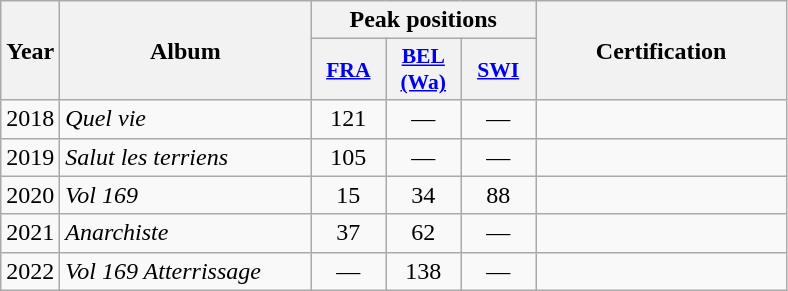<table class="wikitable">
<tr>
<th align="center" rowspan="2" width="10">Year</th>
<th align="center" rowspan="2" width="160">Album</th>
<th align="center" colspan="3" width="20">Peak positions</th>
<th align="center" rowspan="2" width="160">Certification</th>
</tr>
<tr>
<th scope="col" style="width:3em;font-size:90%;"><a href='#'>FRA</a><br></th>
<th scope="col" style="width:3em;font-size:90%;"><a href='#'>BEL<br>(Wa)</a><br></th>
<th scope="col" style="width:3em;font-size:90%;"><a href='#'>SWI</a><br></th>
</tr>
<tr>
<td style="text-align:center;">2018</td>
<td><em>Quel vie</em></td>
<td style="text-align:center;">121</td>
<td style="text-align:center;">—</td>
<td style="text-align:center;">—</td>
<td style="text-align:center;"></td>
</tr>
<tr>
<td style="text-align:center;">2019</td>
<td><em>Salut les terriens</em></td>
<td style="text-align:center;">105</td>
<td style="text-align:center;">—</td>
<td style="text-align:center;">—</td>
<td style="text-align:center;"></td>
</tr>
<tr>
<td style="text-align:center;">2020</td>
<td><em>Vol 169</em></td>
<td style="text-align:center;">15</td>
<td style="text-align:center;">34</td>
<td style="text-align:center;">88</td>
<td style="text-align:center;"></td>
</tr>
<tr>
<td style="text-align:center;">2021</td>
<td><em>Anarchiste</em></td>
<td style="text-align:center;">37</td>
<td style="text-align:center;">62</td>
<td style="text-align:center;">—</td>
<td style="text-align:center;"></td>
</tr>
<tr>
<td style="text-align:center;">2022</td>
<td><em>Vol 169 Atterrissage</em></td>
<td style="text-align:center;">—</td>
<td style="text-align:center;">138</td>
<td style="text-align:center;">—</td>
<td style="text-align:center;"></td>
</tr>
</table>
